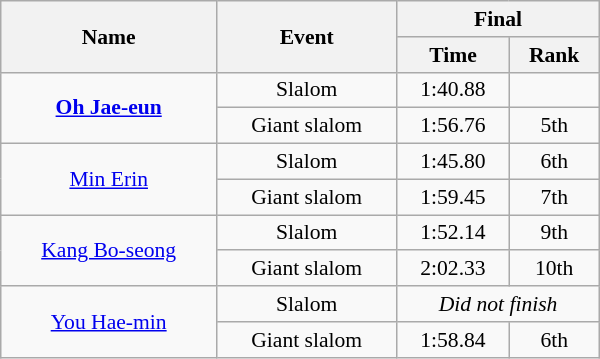<table class="wikitable" style="font-size:90%; text-align:center; width:400px">
<tr>
<th rowspan=2>Name</th>
<th rowspan=2>Event</th>
<th colspan=2>Final</th>
</tr>
<tr>
<th>Time</th>
<th>Rank</th>
</tr>
<tr>
<td rowspan=2><strong><a href='#'>Oh Jae-eun</a></strong></td>
<td>Slalom</td>
<td>1:40.88</td>
<td></td>
</tr>
<tr>
<td>Giant slalom</td>
<td>1:56.76</td>
<td>5th</td>
</tr>
<tr>
<td rowspan=2><a href='#'>Min Erin</a></td>
<td>Slalom</td>
<td>1:45.80</td>
<td>6th</td>
</tr>
<tr>
<td>Giant slalom</td>
<td>1:59.45</td>
<td>7th</td>
</tr>
<tr>
<td rowspan=2><a href='#'>Kang Bo-seong</a></td>
<td>Slalom</td>
<td>1:52.14</td>
<td>9th</td>
</tr>
<tr>
<td>Giant slalom</td>
<td>2:02.33</td>
<td>10th</td>
</tr>
<tr>
<td rowspan=2><a href='#'>You Hae-min</a></td>
<td>Slalom</td>
<td colspan=2><em>Did not finish</em></td>
</tr>
<tr>
<td>Giant slalom</td>
<td>1:58.84</td>
<td>6th</td>
</tr>
</table>
